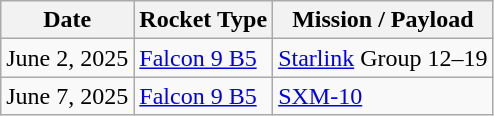<table class="wikitable">
<tr>
<th>Date</th>
<th>Rocket Type</th>
<th>Mission / Payload</th>
</tr>
<tr>
<td>June 2, 2025</td>
<td><a href='#'>Falcon 9 B5</a></td>
<td><a href='#'>Starlink</a> Group 12–19</td>
</tr>
<tr>
<td>June 7, 2025</td>
<td><a href='#'>Falcon 9 B5</a></td>
<td><a href='#'>SXM-10</a></td>
</tr>
</table>
